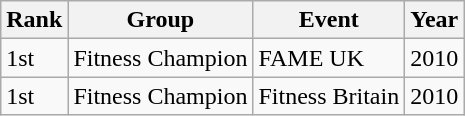<table class="wikitable sortable">
<tr>
<th>Rank</th>
<th>Group</th>
<th>Event</th>
<th>Year</th>
</tr>
<tr>
<td>1st</td>
<td>Fitness Champion</td>
<td>FAME UK</td>
<td>2010</td>
</tr>
<tr>
<td>1st</td>
<td>Fitness Champion</td>
<td>Fitness Britain</td>
<td>2010</td>
</tr>
</table>
